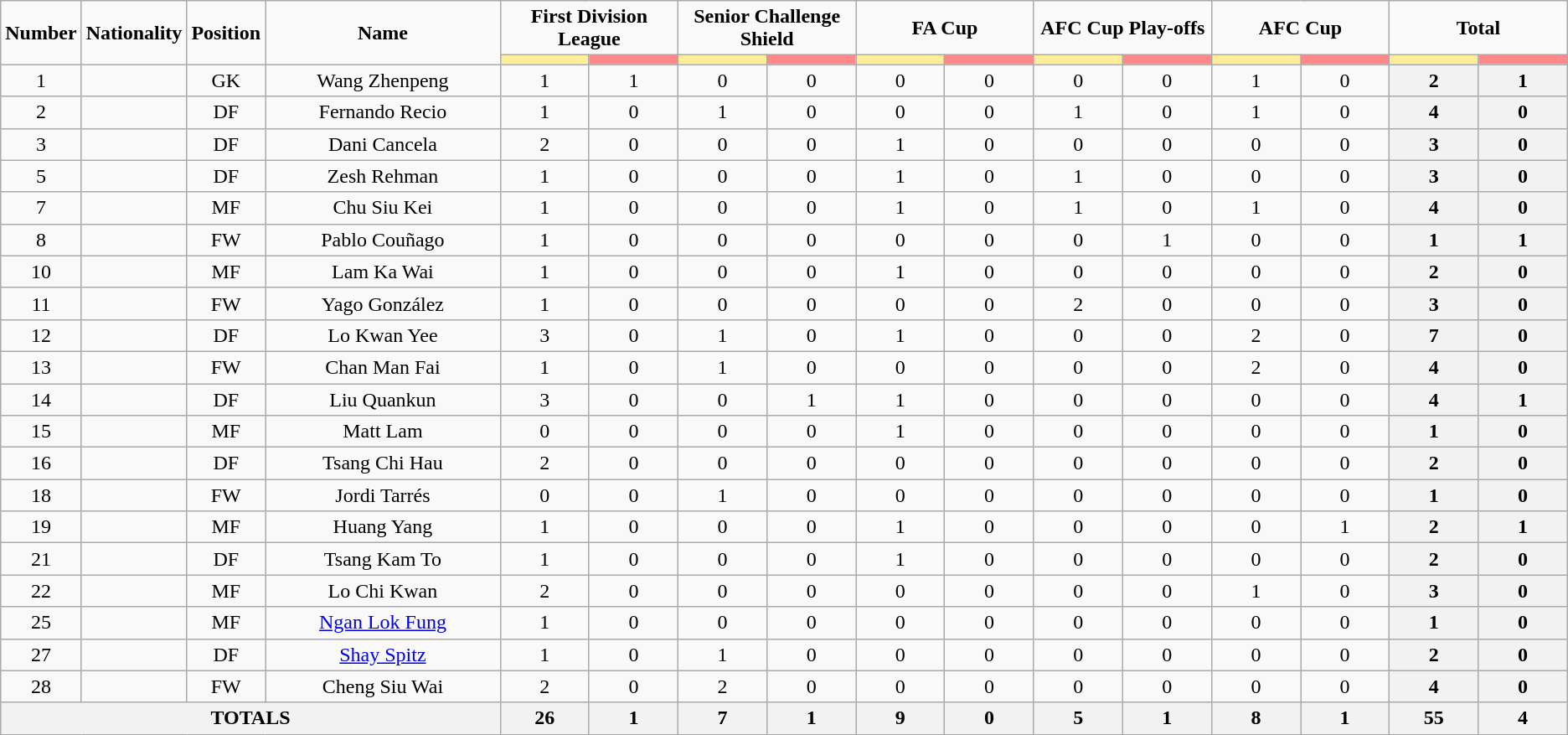<table class="wikitable" style="text-align:center;">
<tr style="text-align:center;">
<td rowspan=2  style="width:5%; "><strong>Number</strong></td>
<td rowspan=2  style="width:5%; "><strong>Nationality</strong></td>
<td rowspan=2  style="width:5%; "><strong>Position</strong></td>
<td rowspan=2  style="width:15%; "><strong>Name</strong></td>
<td colspan=2><strong>First Division League</strong></td>
<td colspan=2><strong>Senior Challenge Shield</strong></td>
<td colspan=2><strong>FA Cup</strong></td>
<td colspan=2><strong>AFC Cup Play-offs</strong></td>
<td colspan=2><strong>AFC Cup</strong></td>
<td colspan=2><strong>Total</strong></td>
</tr>
<tr>
<th style="width:60px; background:#fe9;"></th>
<th style="width:60px; background:#ff8888;"></th>
<th style="width:60px; background:#fe9;"></th>
<th style="width:60px; background:#ff8888;"></th>
<th style="width:60px; background:#fe9;"></th>
<th style="width:60px; background:#ff8888;"></th>
<th style="width:60px; background:#fe9;"></th>
<th style="width:60px; background:#ff8888;"></th>
<th style="width:60px; background:#fe9;"></th>
<th style="width:60px; background:#ff8888;"></th>
<th style="width:60px; background:#fe9;"></th>
<th style="width:60px; background:#ff8888;"></th>
</tr>
<tr>
<td>1</td>
<td></td>
<td>GK</td>
<td>Wang Zhenpeng</td>
<td>1</td>
<td>1</td>
<td>0</td>
<td>0</td>
<td>0</td>
<td>0</td>
<td>0</td>
<td>0</td>
<td>1</td>
<td>0</td>
<th>2</th>
<th>1</th>
</tr>
<tr>
<td>2</td>
<td></td>
<td>DF</td>
<td>Fernando Recio</td>
<td>1</td>
<td>0</td>
<td>1</td>
<td>0</td>
<td>0</td>
<td>0</td>
<td>1</td>
<td>0</td>
<td>1</td>
<td>0</td>
<th>4</th>
<th>0</th>
</tr>
<tr>
<td>3</td>
<td></td>
<td>DF</td>
<td>Dani Cancela</td>
<td>2</td>
<td>0</td>
<td>0</td>
<td>0</td>
<td>1</td>
<td>0</td>
<td>0</td>
<td>0</td>
<td>0</td>
<td>0</td>
<th>3</th>
<th>0</th>
</tr>
<tr>
<td>5</td>
<td></td>
<td>DF</td>
<td>Zesh Rehman</td>
<td>1</td>
<td>0</td>
<td>0</td>
<td>0</td>
<td>1</td>
<td>0</td>
<td>1</td>
<td>0</td>
<td>0</td>
<td>0</td>
<th>3</th>
<th>0</th>
</tr>
<tr>
<td>7</td>
<td></td>
<td>MF</td>
<td>Chu Siu Kei</td>
<td>1</td>
<td>0</td>
<td>0</td>
<td>0</td>
<td>1</td>
<td>0</td>
<td>1</td>
<td>0</td>
<td>1</td>
<td>0</td>
<th>4</th>
<th>0</th>
</tr>
<tr>
<td>8</td>
<td></td>
<td>FW</td>
<td>Pablo Couñago</td>
<td>1</td>
<td>0</td>
<td>0</td>
<td>0</td>
<td>0</td>
<td>0</td>
<td>0</td>
<td>1</td>
<td>0</td>
<td>0</td>
<th>1</th>
<th>1</th>
</tr>
<tr>
<td>10</td>
<td></td>
<td>MF</td>
<td>Lam Ka Wai</td>
<td>1</td>
<td>0</td>
<td>0</td>
<td>0</td>
<td>1</td>
<td>0</td>
<td>0</td>
<td>0</td>
<td>0</td>
<td>0</td>
<th>2</th>
<th>0</th>
</tr>
<tr>
<td>11</td>
<td></td>
<td>FW</td>
<td>Yago González</td>
<td>1</td>
<td>0</td>
<td>0</td>
<td>0</td>
<td>0</td>
<td>0</td>
<td>2</td>
<td>0</td>
<td>0</td>
<td>0</td>
<th>3</th>
<th>0</th>
</tr>
<tr>
<td>12</td>
<td></td>
<td>DF</td>
<td>Lo Kwan Yee</td>
<td>3</td>
<td>0</td>
<td>1</td>
<td>0</td>
<td>1</td>
<td>0</td>
<td>0</td>
<td>0</td>
<td>2</td>
<td>0</td>
<th>7</th>
<th>0</th>
</tr>
<tr>
<td>13</td>
<td></td>
<td>FW</td>
<td>Chan Man Fai</td>
<td>1</td>
<td>0</td>
<td>1</td>
<td>0</td>
<td>0</td>
<td>0</td>
<td>0</td>
<td>0</td>
<td>2</td>
<td>0</td>
<th>4</th>
<th>0</th>
</tr>
<tr>
<td>14</td>
<td></td>
<td>DF</td>
<td>Liu Quankun</td>
<td>3</td>
<td>0</td>
<td>0</td>
<td>1</td>
<td>1</td>
<td>0</td>
<td>0</td>
<td>0</td>
<td>0</td>
<td>0</td>
<th>4</th>
<th>1</th>
</tr>
<tr>
<td>15</td>
<td></td>
<td>MF</td>
<td>Matt Lam</td>
<td>0</td>
<td>0</td>
<td>0</td>
<td>0</td>
<td>1</td>
<td>0</td>
<td>0</td>
<td>0</td>
<td>0</td>
<td>0</td>
<th>1</th>
<th>0</th>
</tr>
<tr>
<td>16</td>
<td></td>
<td>DF</td>
<td>Tsang Chi Hau</td>
<td>2</td>
<td>0</td>
<td>0</td>
<td>0</td>
<td>0</td>
<td>0</td>
<td>0</td>
<td>0</td>
<td>0</td>
<td>0</td>
<th>2</th>
<th>0</th>
</tr>
<tr>
<td>18</td>
<td></td>
<td>FW</td>
<td>Jordi Tarrés</td>
<td>0</td>
<td>0</td>
<td>1</td>
<td>0</td>
<td>0</td>
<td>0</td>
<td>0</td>
<td>0</td>
<td>0</td>
<td>0</td>
<th>1</th>
<th>0</th>
</tr>
<tr>
<td>19</td>
<td></td>
<td>MF</td>
<td>Huang Yang</td>
<td>1</td>
<td>0</td>
<td>0</td>
<td>0</td>
<td>1</td>
<td>0</td>
<td>0</td>
<td>0</td>
<td>0</td>
<td>1</td>
<th>2</th>
<th>1</th>
</tr>
<tr>
<td>21</td>
<td></td>
<td>DF</td>
<td>Tsang Kam To</td>
<td>1</td>
<td>0</td>
<td>0</td>
<td>0</td>
<td>1</td>
<td>0</td>
<td>0</td>
<td>0</td>
<td>0</td>
<td>0</td>
<th>2</th>
<th>0</th>
</tr>
<tr>
<td>22</td>
<td></td>
<td>MF</td>
<td>Lo Chi Kwan</td>
<td>2</td>
<td>0</td>
<td>0</td>
<td>0</td>
<td>0</td>
<td>0</td>
<td>0</td>
<td>0</td>
<td>1</td>
<td>0</td>
<th>3</th>
<th>0</th>
</tr>
<tr>
<td>25</td>
<td></td>
<td>MF</td>
<td><a href='#'>Ngan Lok Fung</a></td>
<td>1</td>
<td>0</td>
<td>0</td>
<td>0</td>
<td>0</td>
<td>0</td>
<td>0</td>
<td>0</td>
<td>0</td>
<td>0</td>
<th>1</th>
<th>0</th>
</tr>
<tr>
<td>27</td>
<td></td>
<td>DF</td>
<td><a href='#'>Shay Spitz</a></td>
<td>1</td>
<td>0</td>
<td>1</td>
<td>0</td>
<td>0</td>
<td>0</td>
<td>0</td>
<td>0</td>
<td>0</td>
<td>0</td>
<th>2</th>
<th>0</th>
</tr>
<tr>
<td>28</td>
<td></td>
<td>FW</td>
<td>Cheng Siu Wai</td>
<td>2</td>
<td>0</td>
<td>2</td>
<td>0</td>
<td>0</td>
<td>0</td>
<td>0</td>
<td>0</td>
<td>0</td>
<td>0</td>
<th>4</th>
<th>0</th>
</tr>
<tr>
<th colspan=4>TOTALS</th>
<th>26</th>
<th>1</th>
<th>7</th>
<th>1</th>
<th>9</th>
<th>0</th>
<th>5</th>
<th>1</th>
<th>8</th>
<th>1</th>
<th>55</th>
<th>4</th>
</tr>
</table>
